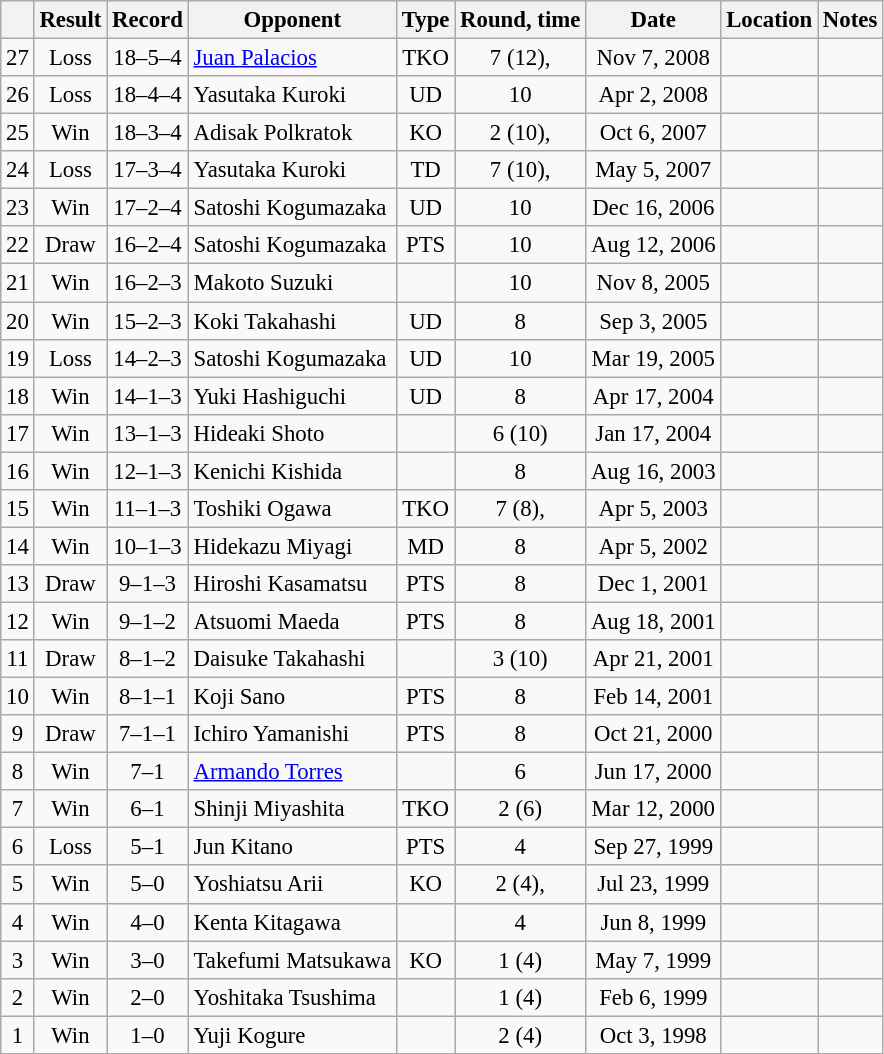<table class="wikitable" style="text-align:center; font-size:95%">
<tr>
<th></th>
<th>Result</th>
<th>Record</th>
<th>Opponent</th>
<th>Type</th>
<th>Round, time</th>
<th>Date</th>
<th>Location</th>
<th>Notes</th>
</tr>
<tr>
<td>27</td>
<td>Loss</td>
<td>18–5–4</td>
<td style="text-align:left;"> <a href='#'>Juan Palacios</a></td>
<td>TKO</td>
<td>7 (12), </td>
<td>Nov 7, 2008</td>
<td style="text-align:left;"> </td>
<td style="text-align:left;"></td>
</tr>
<tr>
<td>26</td>
<td>Loss</td>
<td>18–4–4</td>
<td style="text-align:left;"> Yasutaka Kuroki</td>
<td>UD</td>
<td>10</td>
<td>Apr 2, 2008</td>
<td style="text-align:left;"> </td>
<td style="text-align:left;"></td>
</tr>
<tr>
<td>25</td>
<td>Win</td>
<td>18–3–4</td>
<td style="text-align:left;"> Adisak Polkratok</td>
<td>KO</td>
<td>2 (10), </td>
<td>Oct 6, 2007</td>
<td style="text-align:left;"> </td>
<td></td>
</tr>
<tr>
<td>24</td>
<td>Loss</td>
<td>17–3–4</td>
<td style="text-align:left;"> Yasutaka Kuroki</td>
<td>TD</td>
<td>7 (10), </td>
<td>May 5, 2007</td>
<td style="text-align:left;"> </td>
<td style="text-align:left;"></td>
</tr>
<tr>
<td>23</td>
<td>Win</td>
<td>17–2–4</td>
<td style="text-align:left;"> Satoshi Kogumazaka</td>
<td>UD</td>
<td>10</td>
<td>Dec 16, 2006</td>
<td style="text-align:left;"> </td>
<td style="text-align:left;"></td>
</tr>
<tr>
<td>22</td>
<td>Draw</td>
<td>16–2–4</td>
<td style="text-align:left;"> Satoshi Kogumazaka</td>
<td>PTS</td>
<td>10</td>
<td>Aug 12, 2006</td>
<td style="text-align:left;"> </td>
<td style="text-align:left;"></td>
</tr>
<tr>
<td>21</td>
<td>Win</td>
<td>16–2–3</td>
<td style="text-align:left;"> Makoto Suzuki</td>
<td></td>
<td>10</td>
<td>Nov 8, 2005</td>
<td style="text-align:left;"> </td>
<td></td>
</tr>
<tr>
<td>20</td>
<td>Win</td>
<td>15–2–3</td>
<td style="text-align:left;"> Koki Takahashi</td>
<td>UD</td>
<td>8</td>
<td>Sep 3, 2005</td>
<td style="text-align:left;"> </td>
<td></td>
</tr>
<tr>
<td>19</td>
<td>Loss</td>
<td>14–2–3</td>
<td style="text-align:left;"> Satoshi Kogumazaka</td>
<td>UD</td>
<td>10</td>
<td>Mar 19, 2005</td>
<td style="text-align:left;"> </td>
<td style="text-align:left;"></td>
</tr>
<tr>
<td>18</td>
<td>Win</td>
<td>14–1–3</td>
<td style="text-align:left;"> Yuki Hashiguchi</td>
<td>UD</td>
<td>8</td>
<td>Apr 17, 2004</td>
<td style="text-align:left;"> </td>
<td></td>
</tr>
<tr>
<td>17</td>
<td>Win</td>
<td>13–1–3</td>
<td style="text-align:left;"> Hideaki Shoto</td>
<td></td>
<td>6 (10)</td>
<td>Jan 17, 2004</td>
<td style="text-align:left;"> </td>
<td style="text-align:left;"></td>
</tr>
<tr>
<td>16</td>
<td>Win</td>
<td>12–1–3</td>
<td style="text-align:left;"> Kenichi Kishida</td>
<td></td>
<td>8</td>
<td>Aug 16, 2003</td>
<td style="text-align:left;"> </td>
<td></td>
</tr>
<tr>
<td>15</td>
<td>Win</td>
<td>11–1–3</td>
<td style="text-align:left;"> Toshiki Ogawa</td>
<td>TKO</td>
<td>7 (8), </td>
<td>Apr 5, 2003</td>
<td style="text-align:left;"> </td>
<td></td>
</tr>
<tr>
<td>14</td>
<td>Win</td>
<td>10–1–3</td>
<td style="text-align:left;"> Hidekazu Miyagi</td>
<td>MD</td>
<td>8</td>
<td>Apr 5, 2002</td>
<td style="text-align:left;"> </td>
<td></td>
</tr>
<tr>
<td>13</td>
<td>Draw</td>
<td>9–1–3</td>
<td style="text-align:left;"> Hiroshi Kasamatsu</td>
<td>PTS</td>
<td>8</td>
<td>Dec 1, 2001</td>
<td style="text-align:left;"> </td>
<td></td>
</tr>
<tr>
<td>12</td>
<td>Win</td>
<td>9–1–2</td>
<td style="text-align:left;"> Atsuomi Maeda</td>
<td>PTS</td>
<td>8</td>
<td>Aug 18, 2001</td>
<td style="text-align:left;"> </td>
<td></td>
</tr>
<tr>
<td>11</td>
<td>Draw</td>
<td>8–1–2</td>
<td style="text-align:left;"> Daisuke Takahashi</td>
<td></td>
<td>3 (10)</td>
<td>Apr 21, 2001</td>
<td style="text-align:left;"> </td>
<td></td>
</tr>
<tr>
<td>10</td>
<td>Win</td>
<td>8–1–1</td>
<td style="text-align:left;"> Koji Sano</td>
<td>PTS</td>
<td>8</td>
<td>Feb 14, 2001</td>
<td style="text-align:left;"> </td>
<td></td>
</tr>
<tr>
<td>9</td>
<td>Draw</td>
<td>7–1–1</td>
<td style="text-align:left;"> Ichiro Yamanishi</td>
<td>PTS</td>
<td>8</td>
<td>Oct 21, 2000</td>
<td style="text-align:left;"> </td>
<td></td>
</tr>
<tr>
<td>8</td>
<td>Win</td>
<td>7–1</td>
<td style="text-align:left;"> <a href='#'>Armando Torres</a></td>
<td></td>
<td>6</td>
<td>Jun 17, 2000</td>
<td style="text-align:left;"> </td>
<td></td>
</tr>
<tr>
<td>7</td>
<td>Win</td>
<td>6–1</td>
<td style="text-align:left;"> Shinji Miyashita</td>
<td>TKO</td>
<td>2 (6)</td>
<td>Mar 12, 2000</td>
<td style="text-align:left;"> </td>
<td></td>
</tr>
<tr>
<td>6</td>
<td>Loss</td>
<td>5–1</td>
<td style="text-align:left;"> Jun Kitano</td>
<td>PTS</td>
<td>4</td>
<td>Sep 27, 1999</td>
<td style="text-align:left;"> </td>
<td></td>
</tr>
<tr>
<td>5</td>
<td>Win</td>
<td>5–0</td>
<td style="text-align:left;"> Yoshiatsu Arii</td>
<td>KO</td>
<td>2 (4), </td>
<td>Jul 23, 1999</td>
<td style="text-align:left;"> </td>
<td></td>
</tr>
<tr>
<td>4</td>
<td>Win</td>
<td>4–0</td>
<td style="text-align:left;"> Kenta Kitagawa</td>
<td></td>
<td>4</td>
<td>Jun 8, 1999</td>
<td style="text-align:left;"> </td>
<td></td>
</tr>
<tr>
<td>3</td>
<td>Win</td>
<td>3–0</td>
<td style="text-align:left;"> Takefumi Matsukawa</td>
<td>KO</td>
<td>1 (4)</td>
<td>May 7, 1999</td>
<td style="text-align:left;"> </td>
<td></td>
</tr>
<tr>
<td>2</td>
<td>Win</td>
<td>2–0</td>
<td style="text-align:left;">Yoshitaka Tsushima</td>
<td></td>
<td>1 (4)</td>
<td>Feb 6, 1999</td>
<td style="text-align:left;"> </td>
<td></td>
</tr>
<tr>
<td>1</td>
<td>Win</td>
<td>1–0</td>
<td style="text-align:left;">Yuji Kogure</td>
<td></td>
<td>2 (4)</td>
<td>Oct 3, 1998</td>
<td style="text-align:left;"> </td>
<td style="text-align:left;"></td>
</tr>
</table>
